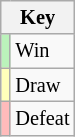<table class="wikitable" style="font-size: 85%">
<tr>
<th colspan="2">Key</th>
</tr>
<tr>
<td bgcolor=#BBF3BB></td>
<td>Win</td>
</tr>
<tr>
<td bgcolor=#FFFFBB></td>
<td>Draw</td>
</tr>
<tr>
<td bgcolor=#FFBBBB></td>
<td>Defeat</td>
</tr>
</table>
